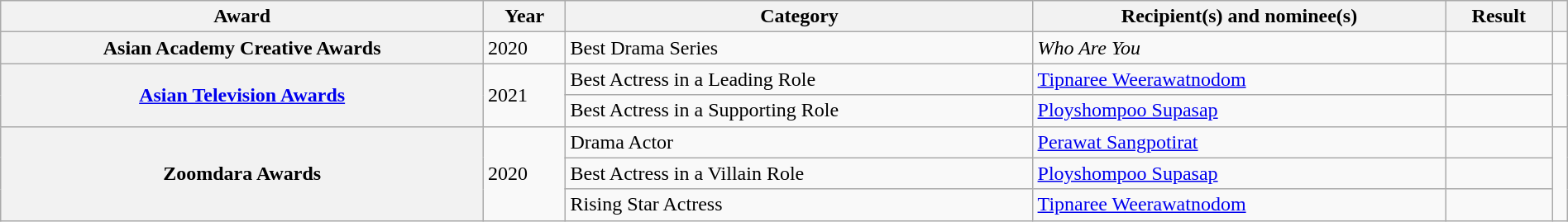<table class="wikitable sortable plainrowheaders" style="width: 100%;">
<tr>
<th scope="col">Award</th>
<th scope="col">Year</th>
<th scope="col">Category</th>
<th scope="col">Recipient(s) and nominee(s)</th>
<th scope="col">Result</th>
<th scope="col" class="unsortable"></th>
</tr>
<tr>
<th scope="row">Asian Academy Creative Awards </th>
<td>2020</td>
<td>Best Drama Series</td>
<td><em>Who Are You</em></td>
<td></td>
<td style="text-align: center;"></td>
</tr>
<tr>
<th scope="row" rowspan="2"><a href='#'>Asian Television Awards</a></th>
<td rowspan="2">2021</td>
<td>Best Actress in a Leading Role</td>
<td><a href='#'>Tipnaree Weerawatnodom</a></td>
<td></td>
<td style="text-align: center;" rowspan="2"></td>
</tr>
<tr>
<td>Best Actress in a Supporting Role</td>
<td><a href='#'>Ployshompoo Supasap</a></td>
<td></td>
</tr>
<tr>
<th scope="row" rowspan="3">Zoomdara Awards </th>
<td rowspan="3">2020</td>
<td>Drama Actor</td>
<td><a href='#'>Perawat Sangpotirat</a></td>
<td></td>
<td style="text-align: center;" rowspan="3"></td>
</tr>
<tr>
<td>Best Actress in a Villain Role</td>
<td><a href='#'>Ployshompoo Supasap</a></td>
<td></td>
</tr>
<tr>
<td>Rising Star Actress</td>
<td><a href='#'>Tipnaree Weerawatnodom</a></td>
<td></td>
</tr>
</table>
